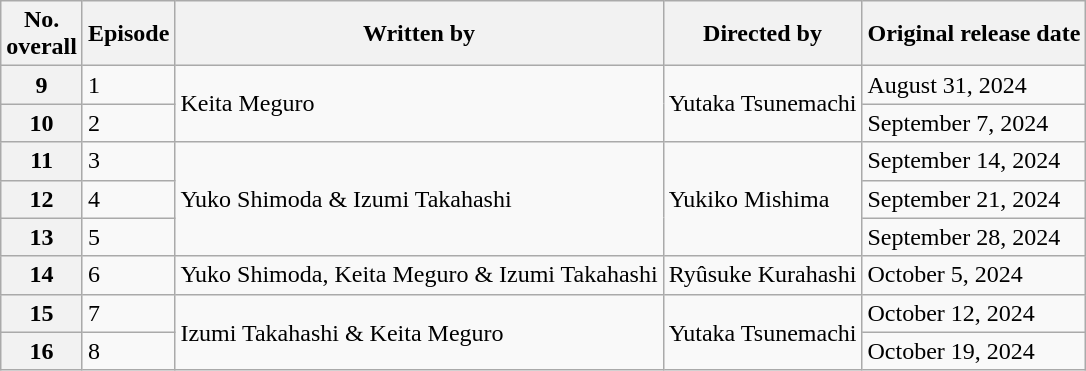<table class="wikitable">
<tr>
<th><abbr>No.</abbr><br>overall</th>
<th>Episode</th>
<th><strong>Written by</strong></th>
<th><strong>Directed by</strong></th>
<th><strong>Original release date</strong></th>
</tr>
<tr>
<th>9</th>
<td>1</td>
<td rowspan="2">Keita Meguro</td>
<td rowspan="2">Yutaka Tsunemachi</td>
<td>August 31, 2024</td>
</tr>
<tr>
<th>10</th>
<td>2</td>
<td>September 7, 2024</td>
</tr>
<tr>
<th>11</th>
<td>3</td>
<td rowspan="3">Yuko Shimoda & Izumi Takahashi</td>
<td rowspan="3">Yukiko Mishima</td>
<td>September 14, 2024</td>
</tr>
<tr>
<th>12</th>
<td>4</td>
<td>September 21, 2024</td>
</tr>
<tr>
<th>13</th>
<td>5</td>
<td>September 28, 2024</td>
</tr>
<tr>
<th>14</th>
<td>6</td>
<td>Yuko Shimoda, Keita Meguro & Izumi Takahashi</td>
<td>Ryûsuke Kurahashi</td>
<td>October 5, 2024</td>
</tr>
<tr>
<th>15</th>
<td>7</td>
<td rowspan="2">Izumi Takahashi & Keita Meguro</td>
<td rowspan="2">Yutaka Tsunemachi</td>
<td>October 12, 2024</td>
</tr>
<tr>
<th>16</th>
<td>8</td>
<td>October 19, 2024</td>
</tr>
</table>
